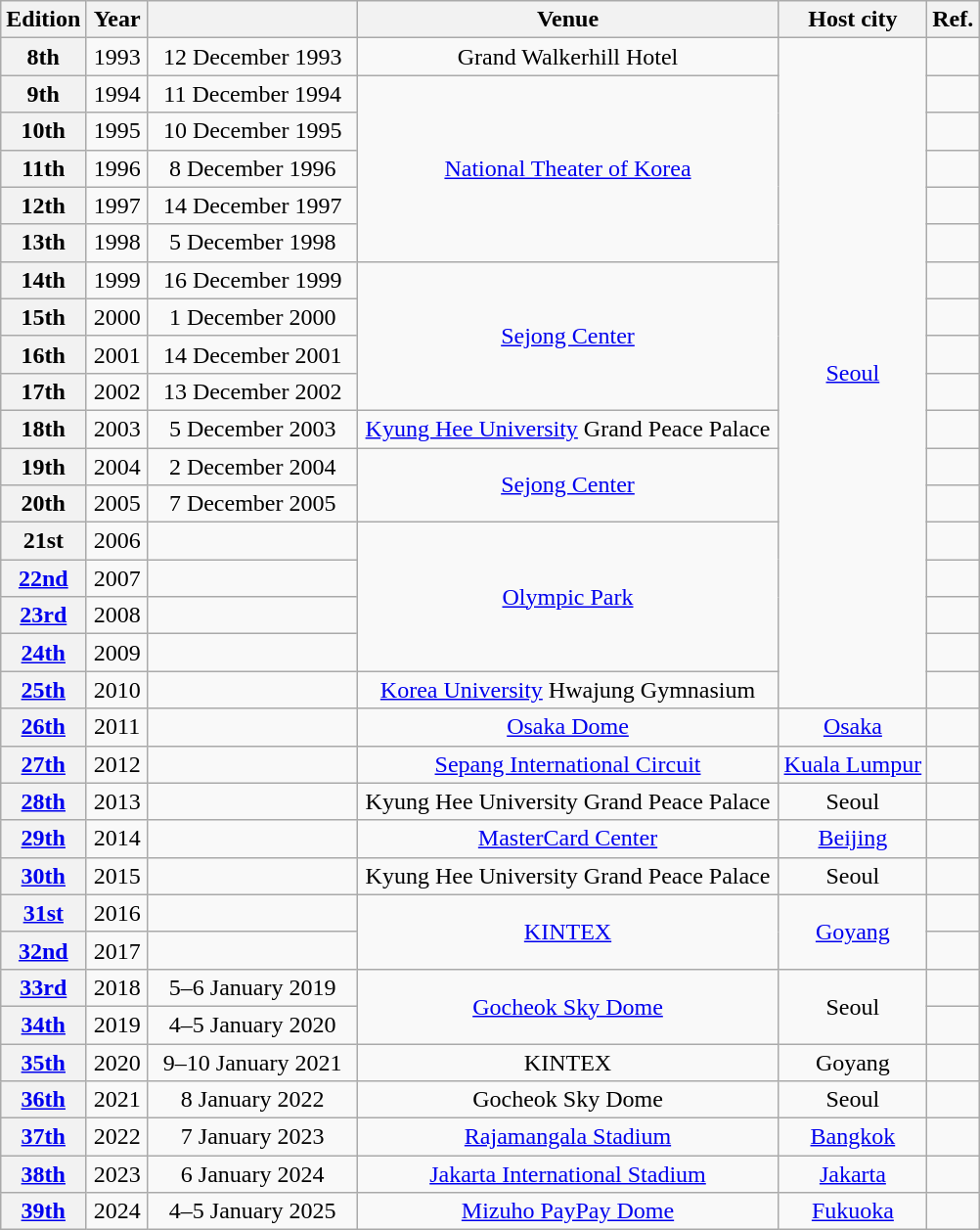<table class="wikitable plainrowheaders" style="text-align:center">
<tr>
<th scope="col">Edition</th>
<th scope="col" width="35">Year</th>
<th scope="col" width="135"></th>
<th scope="col" width="280">Venue</th>
<th scope="col">Host city</th>
<th scope="col">Ref.</th>
</tr>
<tr>
<th scope="row" style="text-align:center;">8th</th>
<td>1993</td>
<td>12 December 1993</td>
<td>Grand Walkerhill Hotel</td>
<td rowspan="18"><a href='#'>Seoul</a></td>
<td></td>
</tr>
<tr>
<th scope="row" style="text-align:center;">9th</th>
<td>1994</td>
<td>11 December 1994</td>
<td rowspan="5"><a href='#'>National Theater of Korea</a></td>
<td></td>
</tr>
<tr>
<th scope="row" style="text-align:center;">10th</th>
<td>1995</td>
<td>10 December 1995</td>
<td></td>
</tr>
<tr>
<th scope="row" style="text-align:center;">11th</th>
<td>1996</td>
<td>8 December 1996</td>
<td></td>
</tr>
<tr>
<th scope="row" style="text-align:center;">12th</th>
<td>1997</td>
<td>14 December 1997</td>
<td></td>
</tr>
<tr>
<th scope="row" style="text-align:center;">13th</th>
<td>1998</td>
<td>5 December 1998</td>
<td></td>
</tr>
<tr>
<th scope="row" style="text-align:center;">14th</th>
<td>1999</td>
<td>16 December 1999</td>
<td rowspan="4"><a href='#'>Sejong Center</a></td>
<td></td>
</tr>
<tr>
<th scope="row" style="text-align:center;">15th</th>
<td>2000</td>
<td>1 December 2000</td>
<td></td>
</tr>
<tr>
<th scope="row" style="text-align:center;">16th</th>
<td>2001</td>
<td>14 December 2001</td>
<td></td>
</tr>
<tr>
<th scope="row" style="text-align:center;">17th</th>
<td>2002</td>
<td>13 December 2002</td>
<td></td>
</tr>
<tr>
<th scope="row" style="text-align:center;">18th</th>
<td>2003</td>
<td>5 December 2003</td>
<td><a href='#'>Kyung Hee University</a> Grand Peace Palace</td>
<td></td>
</tr>
<tr>
<th scope="row" style="text-align:center;">19th</th>
<td>2004</td>
<td>2 December 2004</td>
<td rowspan="2"><a href='#'>Sejong Center</a></td>
<td></td>
</tr>
<tr>
<th scope="row" style="text-align:center;">20th</th>
<td>2005</td>
<td>7 December 2005</td>
<td></td>
</tr>
<tr>
<th scope="row" style="text-align:center;">21st</th>
<td>2006</td>
<td></td>
<td rowspan="4"><a href='#'>Olympic Park</a></td>
<td></td>
</tr>
<tr>
<th scope="row" style="text-align:center;"><a href='#'>22nd</a></th>
<td>2007</td>
<td></td>
<td></td>
</tr>
<tr>
<th scope="row" style="text-align:center;"><a href='#'>23rd</a></th>
<td>2008</td>
<td></td>
<td></td>
</tr>
<tr>
<th scope="row" style="text-align:center;"><a href='#'>24th</a></th>
<td>2009</td>
<td></td>
<td></td>
</tr>
<tr>
<th scope="row" style="text-align:center;"><a href='#'>25th</a></th>
<td>2010</td>
<td></td>
<td><a href='#'>Korea University</a> Hwajung Gymnasium</td>
<td></td>
</tr>
<tr>
<th scope="row" style="text-align:center;"><a href='#'>26th</a></th>
<td>2011</td>
<td></td>
<td><a href='#'>Osaka Dome</a></td>
<td><a href='#'>Osaka</a></td>
<td></td>
</tr>
<tr>
<th scope="row" style="text-align:center;"><a href='#'>27th</a></th>
<td>2012</td>
<td></td>
<td><a href='#'>Sepang International Circuit</a></td>
<td><a href='#'>Kuala Lumpur</a></td>
<td></td>
</tr>
<tr>
<th scope="row" style="text-align:center;"><a href='#'>28th</a></th>
<td>2013</td>
<td></td>
<td>Kyung Hee University Grand Peace Palace</td>
<td>Seoul</td>
<td></td>
</tr>
<tr>
<th scope="row" style="text-align:center;"><a href='#'>29th</a></th>
<td>2014</td>
<td></td>
<td><a href='#'>MasterCard Center</a></td>
<td><a href='#'>Beijing</a></td>
<td></td>
</tr>
<tr>
<th scope="row" style="text-align:center;"><a href='#'>30th</a></th>
<td>2015</td>
<td></td>
<td>Kyung Hee University Grand Peace Palace</td>
<td>Seoul</td>
<td></td>
</tr>
<tr>
<th scope="row" style="text-align:center;"><a href='#'>31st</a></th>
<td>2016</td>
<td></td>
<td rowspan="2"><a href='#'>KINTEX</a></td>
<td rowspan="2"><a href='#'>Goyang</a></td>
<td></td>
</tr>
<tr>
<th scope="row" style="text-align:center;"><a href='#'>32nd</a></th>
<td>2017</td>
<td></td>
<td></td>
</tr>
<tr>
<th scope="row" style="text-align:center;"><a href='#'>33rd</a></th>
<td>2018</td>
<td>5–6 January 2019</td>
<td rowspan="2"><a href='#'>Gocheok Sky Dome</a></td>
<td rowspan="2">Seoul</td>
<td></td>
</tr>
<tr>
<th scope="row" style="text-align:center;"><a href='#'>34th</a></th>
<td>2019</td>
<td>4–5 January 2020</td>
<td></td>
</tr>
<tr>
<th scope="row" style="text-align:center;"><a href='#'>35th</a></th>
<td>2020</td>
<td>9–10 January 2021</td>
<td>KINTEX</td>
<td>Goyang</td>
<td></td>
</tr>
<tr>
<th scope="row" style="text-align:center;"><a href='#'>36th</a></th>
<td>2021</td>
<td>8 January 2022</td>
<td>Gocheok Sky Dome</td>
<td>Seoul</td>
<td></td>
</tr>
<tr>
<th scope="row" style="text-align:center;"><a href='#'>37th</a></th>
<td>2022</td>
<td>7 January 2023</td>
<td><a href='#'>Rajamangala Stadium</a></td>
<td><a href='#'>Bangkok</a></td>
<td></td>
</tr>
<tr>
<th scope="row" style="text-align:center;"><a href='#'>38th</a></th>
<td>2023</td>
<td>6 January 2024</td>
<td><a href='#'>Jakarta International Stadium</a></td>
<td><a href='#'>Jakarta</a></td>
<td></td>
</tr>
<tr>
<th scope="row" style="text-align:center;"><a href='#'>39th</a></th>
<td>2024</td>
<td>4–5 January 2025</td>
<td><a href='#'>Mizuho PayPay Dome</a></td>
<td><a href='#'>Fukuoka</a></td>
<td></td>
</tr>
</table>
